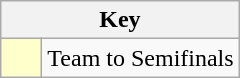<table class="wikitable" style="text-align: center;">
<tr>
<th colspan=2>Key</th>
</tr>
<tr>
<td style="background:#ffffcc; width:20px;"></td>
<td align=left>Team to Semifinals</td>
</tr>
</table>
